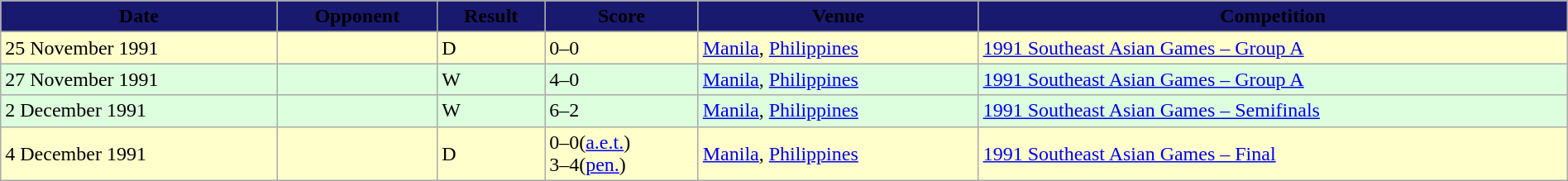<table width=100% class="wikitable">
<tr>
<th style="background:#191970;"><span>Date</span></th>
<th style="background:#191970;"><span>Opponent</span></th>
<th style="background:#191970;"><span>Result</span></th>
<th style="background:#191970;"><span>Score</span></th>
<th style="background:#191970;"><span>Venue</span></th>
<th style="background:#191970;"><span>Competition</span></th>
</tr>
<tr>
</tr>
<tr style="background:#ffc;">
<td>25 November 1991</td>
<td></td>
<td>D</td>
<td>0–0</td>
<td> <a href='#'>Manila</a>, <a href='#'>Philippines</a></td>
<td><a href='#'>1991 Southeast Asian Games – Group A</a></td>
</tr>
<tr style="background:#dfd;">
<td>27 November 1991</td>
<td></td>
<td>W</td>
<td>4–0</td>
<td> <a href='#'>Manila</a>, <a href='#'>Philippines</a></td>
<td><a href='#'>1991 Southeast Asian Games – Group A</a></td>
</tr>
<tr style="background:#dfd;">
<td>2 December 1991</td>
<td></td>
<td>W</td>
<td>6–2</td>
<td> <a href='#'>Manila</a>, <a href='#'>Philippines</a></td>
<td><a href='#'>1991 Southeast Asian Games – Semifinals</a></td>
</tr>
<tr style="background:#ffc;">
<td>4 December 1991</td>
<td></td>
<td>D</td>
<td>0–0(<a href='#'>a.e.t.</a>)<br>3–4(<a href='#'>pen.</a>)</td>
<td> <a href='#'>Manila</a>, <a href='#'>Philippines</a></td>
<td><a href='#'>1991 Southeast Asian Games  – Final</a></td>
</tr>
</table>
